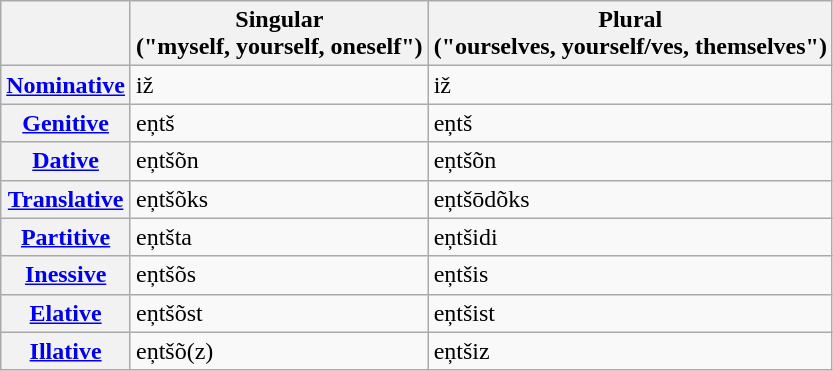<table class=wikitable>
<tr>
<th></th>
<th>Singular<br>("myself, yourself, oneself")</th>
<th>Plural<br>("ourselves, yourself/ves, themselves")</th>
</tr>
<tr>
<th><a href='#'>Nominative</a></th>
<td>iž</td>
<td>iž</td>
</tr>
<tr>
<th><a href='#'>Genitive</a></th>
<td>eņtš</td>
<td>eņtš</td>
</tr>
<tr>
<th><a href='#'>Dative</a></th>
<td>eņtšõn</td>
<td>eņtšõn</td>
</tr>
<tr>
<th><a href='#'>Translative</a></th>
<td>eņtšõks</td>
<td>eņtšōdõks</td>
</tr>
<tr>
<th><a href='#'>Partitive</a></th>
<td>eņtšta</td>
<td>eņtšidi</td>
</tr>
<tr>
<th><a href='#'>Inessive</a></th>
<td>eņtšõs</td>
<td>eņtšis</td>
</tr>
<tr>
<th><a href='#'>Elative</a></th>
<td>eņtšõst</td>
<td>eņtšist</td>
</tr>
<tr>
<th><a href='#'>Illative</a></th>
<td>eņtšõ(z)</td>
<td>eņtšiz</td>
</tr>
</table>
